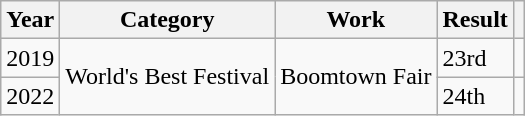<table class="wikitable">
<tr>
<th>Year</th>
<th>Category</th>
<th>Work</th>
<th>Result</th>
<th></th>
</tr>
<tr>
<td>2019</td>
<td rowspan="2">World's Best Festival</td>
<td rowspan="2">Boomtown Fair</td>
<td>23rd</td>
<td></td>
</tr>
<tr>
<td>2022</td>
<td>24th</td>
<td></td>
</tr>
</table>
